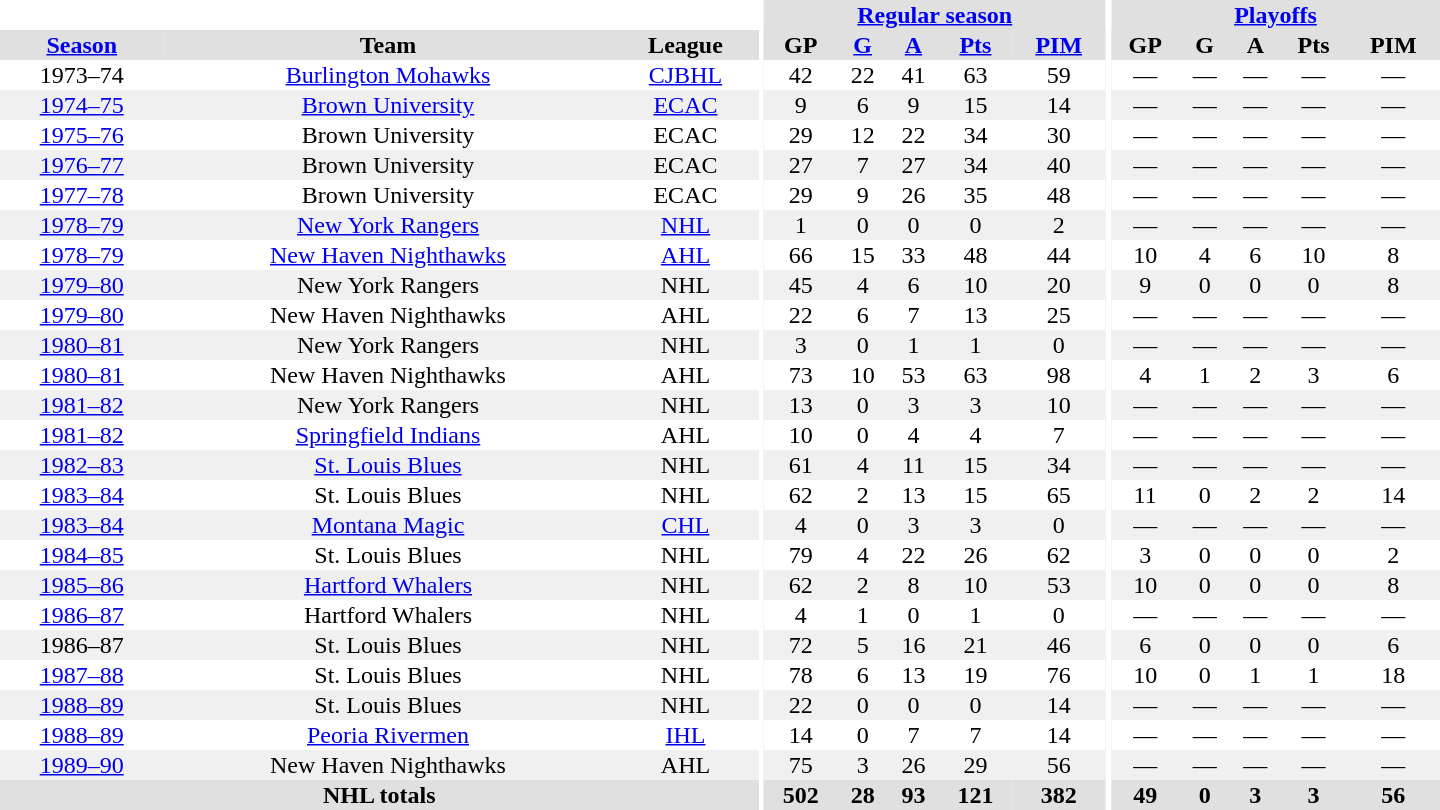<table border="0" cellpadding="1" cellspacing="0" style="text-align:center; width:60em">
<tr bgcolor="#e0e0e0">
<th colspan="3" bgcolor="#ffffff"></th>
<th rowspan="100" bgcolor="#ffffff"></th>
<th colspan="5"><a href='#'>Regular season</a></th>
<th rowspan="100" bgcolor="#ffffff"></th>
<th colspan="5"><a href='#'>Playoffs</a></th>
</tr>
<tr bgcolor="#e0e0e0">
<th><a href='#'>Season</a></th>
<th>Team</th>
<th>League</th>
<th>GP</th>
<th><a href='#'>G</a></th>
<th><a href='#'>A</a></th>
<th><a href='#'>Pts</a></th>
<th><a href='#'>PIM</a></th>
<th>GP</th>
<th>G</th>
<th>A</th>
<th>Pts</th>
<th>PIM</th>
</tr>
<tr>
<td>1973–74</td>
<td><a href='#'>Burlington Mohawks</a></td>
<td><a href='#'>CJBHL</a></td>
<td>42</td>
<td>22</td>
<td>41</td>
<td>63</td>
<td>59</td>
<td>—</td>
<td>—</td>
<td>—</td>
<td>—</td>
<td>—</td>
</tr>
<tr bgcolor="#f0f0f0">
<td><a href='#'>1974–75</a></td>
<td><a href='#'>Brown University</a></td>
<td><a href='#'>ECAC</a></td>
<td>9</td>
<td>6</td>
<td>9</td>
<td>15</td>
<td>14</td>
<td>—</td>
<td>—</td>
<td>—</td>
<td>—</td>
<td>—</td>
</tr>
<tr>
<td><a href='#'>1975–76</a></td>
<td>Brown University</td>
<td>ECAC</td>
<td>29</td>
<td>12</td>
<td>22</td>
<td>34</td>
<td>30</td>
<td>—</td>
<td>—</td>
<td>—</td>
<td>—</td>
<td>—</td>
</tr>
<tr bgcolor="#f0f0f0">
<td><a href='#'>1976–77</a></td>
<td>Brown University</td>
<td>ECAC</td>
<td>27</td>
<td>7</td>
<td>27</td>
<td>34</td>
<td>40</td>
<td>—</td>
<td>—</td>
<td>—</td>
<td>—</td>
<td>—</td>
</tr>
<tr>
<td><a href='#'>1977–78</a></td>
<td>Brown University</td>
<td>ECAC</td>
<td>29</td>
<td>9</td>
<td>26</td>
<td>35</td>
<td>48</td>
<td>—</td>
<td>—</td>
<td>—</td>
<td>—</td>
<td>—</td>
</tr>
<tr bgcolor="#f0f0f0">
<td><a href='#'>1978–79</a></td>
<td><a href='#'>New York Rangers</a></td>
<td><a href='#'>NHL</a></td>
<td>1</td>
<td>0</td>
<td>0</td>
<td>0</td>
<td>2</td>
<td>—</td>
<td>—</td>
<td>—</td>
<td>—</td>
<td>—</td>
</tr>
<tr>
<td><a href='#'>1978–79</a></td>
<td><a href='#'>New Haven Nighthawks</a></td>
<td><a href='#'>AHL</a></td>
<td>66</td>
<td>15</td>
<td>33</td>
<td>48</td>
<td>44</td>
<td>10</td>
<td>4</td>
<td>6</td>
<td>10</td>
<td>8</td>
</tr>
<tr bgcolor="#f0f0f0">
<td><a href='#'>1979–80</a></td>
<td>New York Rangers</td>
<td>NHL</td>
<td>45</td>
<td>4</td>
<td>6</td>
<td>10</td>
<td>20</td>
<td>9</td>
<td>0</td>
<td>0</td>
<td>0</td>
<td>8</td>
</tr>
<tr>
<td><a href='#'>1979–80</a></td>
<td>New Haven Nighthawks</td>
<td>AHL</td>
<td>22</td>
<td>6</td>
<td>7</td>
<td>13</td>
<td>25</td>
<td>—</td>
<td>—</td>
<td>—</td>
<td>—</td>
<td>—</td>
</tr>
<tr bgcolor="#f0f0f0">
<td><a href='#'>1980–81</a></td>
<td>New York Rangers</td>
<td>NHL</td>
<td>3</td>
<td>0</td>
<td>1</td>
<td>1</td>
<td>0</td>
<td>—</td>
<td>—</td>
<td>—</td>
<td>—</td>
<td>—</td>
</tr>
<tr>
<td><a href='#'>1980–81</a></td>
<td>New Haven Nighthawks</td>
<td>AHL</td>
<td>73</td>
<td>10</td>
<td>53</td>
<td>63</td>
<td>98</td>
<td>4</td>
<td>1</td>
<td>2</td>
<td>3</td>
<td>6</td>
</tr>
<tr bgcolor="#f0f0f0">
<td><a href='#'>1981–82</a></td>
<td>New York Rangers</td>
<td>NHL</td>
<td>13</td>
<td>0</td>
<td>3</td>
<td>3</td>
<td>10</td>
<td>—</td>
<td>—</td>
<td>—</td>
<td>—</td>
<td>—</td>
</tr>
<tr>
<td><a href='#'>1981–82</a></td>
<td><a href='#'>Springfield Indians</a></td>
<td>AHL</td>
<td>10</td>
<td>0</td>
<td>4</td>
<td>4</td>
<td>7</td>
<td>—</td>
<td>—</td>
<td>—</td>
<td>—</td>
<td>—</td>
</tr>
<tr bgcolor="#f0f0f0">
<td><a href='#'>1982–83</a></td>
<td><a href='#'>St. Louis Blues</a></td>
<td>NHL</td>
<td>61</td>
<td>4</td>
<td>11</td>
<td>15</td>
<td>34</td>
<td>—</td>
<td>—</td>
<td>—</td>
<td>—</td>
<td>—</td>
</tr>
<tr>
<td><a href='#'>1983–84</a></td>
<td>St. Louis Blues</td>
<td>NHL</td>
<td>62</td>
<td>2</td>
<td>13</td>
<td>15</td>
<td>65</td>
<td>11</td>
<td>0</td>
<td>2</td>
<td>2</td>
<td>14</td>
</tr>
<tr bgcolor="#f0f0f0">
<td><a href='#'>1983–84</a></td>
<td><a href='#'>Montana Magic</a></td>
<td><a href='#'>CHL</a></td>
<td>4</td>
<td>0</td>
<td>3</td>
<td>3</td>
<td>0</td>
<td>—</td>
<td>—</td>
<td>—</td>
<td>—</td>
<td>—</td>
</tr>
<tr>
<td><a href='#'>1984–85</a></td>
<td>St. Louis Blues</td>
<td>NHL</td>
<td>79</td>
<td>4</td>
<td>22</td>
<td>26</td>
<td>62</td>
<td>3</td>
<td>0</td>
<td>0</td>
<td>0</td>
<td>2</td>
</tr>
<tr bgcolor="#f0f0f0">
<td><a href='#'>1985–86</a></td>
<td><a href='#'>Hartford Whalers</a></td>
<td>NHL</td>
<td>62</td>
<td>2</td>
<td>8</td>
<td>10</td>
<td>53</td>
<td>10</td>
<td>0</td>
<td>0</td>
<td>0</td>
<td>8</td>
</tr>
<tr>
<td><a href='#'>1986–87</a></td>
<td>Hartford Whalers</td>
<td>NHL</td>
<td>4</td>
<td>1</td>
<td>0</td>
<td>1</td>
<td>0</td>
<td>—</td>
<td>—</td>
<td>—</td>
<td>—</td>
<td>—</td>
</tr>
<tr bgcolor="#f0f0f0">
<td>1986–87</td>
<td>St. Louis Blues</td>
<td>NHL</td>
<td>72</td>
<td>5</td>
<td>16</td>
<td>21</td>
<td>46</td>
<td>6</td>
<td>0</td>
<td>0</td>
<td>0</td>
<td>6</td>
</tr>
<tr>
<td><a href='#'>1987–88</a></td>
<td>St. Louis Blues</td>
<td>NHL</td>
<td>78</td>
<td>6</td>
<td>13</td>
<td>19</td>
<td>76</td>
<td>10</td>
<td>0</td>
<td>1</td>
<td>1</td>
<td>18</td>
</tr>
<tr bgcolor="#f0f0f0">
<td><a href='#'>1988–89</a></td>
<td>St. Louis Blues</td>
<td>NHL</td>
<td>22</td>
<td>0</td>
<td>0</td>
<td>0</td>
<td>14</td>
<td>—</td>
<td>—</td>
<td>—</td>
<td>—</td>
<td>—</td>
</tr>
<tr>
<td><a href='#'>1988–89</a></td>
<td><a href='#'>Peoria Rivermen</a></td>
<td><a href='#'>IHL</a></td>
<td>14</td>
<td>0</td>
<td>7</td>
<td>7</td>
<td>14</td>
<td>—</td>
<td>—</td>
<td>—</td>
<td>—</td>
<td>—</td>
</tr>
<tr bgcolor="#f0f0f0">
<td><a href='#'>1989–90</a></td>
<td>New Haven Nighthawks</td>
<td>AHL</td>
<td>75</td>
<td>3</td>
<td>26</td>
<td>29</td>
<td>56</td>
<td>—</td>
<td>—</td>
<td>—</td>
<td>—</td>
<td>—</td>
</tr>
<tr bgcolor="#e0e0e0">
<th colspan="3">NHL totals</th>
<th>502</th>
<th>28</th>
<th>93</th>
<th>121</th>
<th>382</th>
<th>49</th>
<th>0</th>
<th>3</th>
<th>3</th>
<th>56</th>
</tr>
</table>
